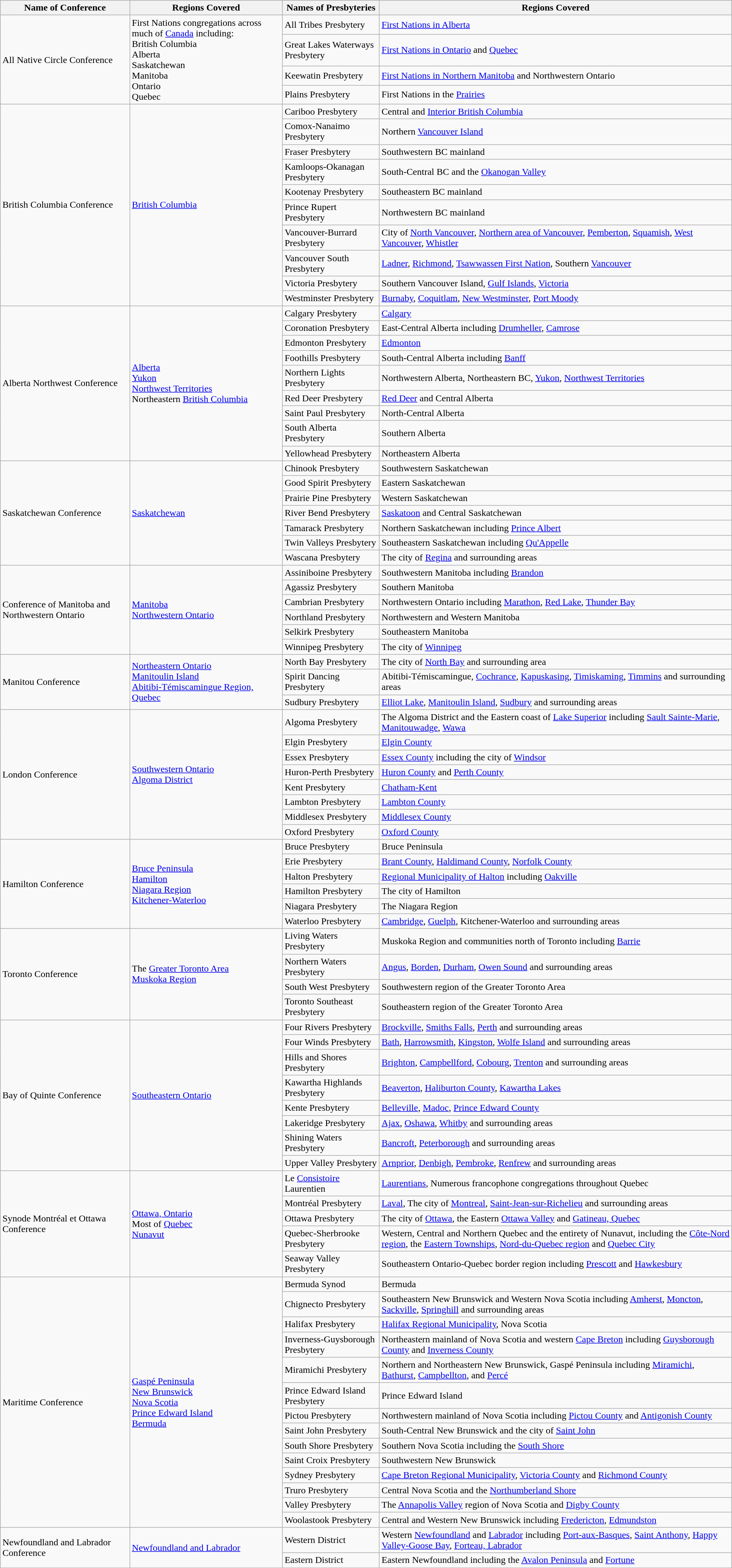<table class="wikitable">
<tr>
<th>Name of Conference</th>
<th>Regions Covered</th>
<th>Names of Presbyteries</th>
<th>Regions Covered</th>
</tr>
<tr>
<td rowspan="4">All Native Circle Conference</td>
<td rowspan="4">First Nations congregations across much of <a href='#'>Canada</a> including:<br> British Columbia<br>Alberta<br>Saskatchewan<br>Manitoba<br>Ontario<br>Quebec<br></td>
<td>All Tribes Presbytery</td>
<td><a href='#'>First Nations in Alberta</a></td>
</tr>
<tr>
<td>Great Lakes Waterways Presbytery</td>
<td><a href='#'>First Nations in Ontario</a> and <a href='#'>Quebec</a></td>
</tr>
<tr>
<td>Keewatin Presbytery</td>
<td><a href='#'>First Nations in Northern Manitoba</a> and Northwestern Ontario</td>
</tr>
<tr>
<td>Plains Presbytery</td>
<td>First Nations in the <a href='#'>Prairies</a></td>
</tr>
<tr>
<td rowspan="10">British Columbia Conference</td>
<td rowspan="10"><a href='#'>British Columbia</a></td>
<td>Cariboo Presbytery</td>
<td>Central and <a href='#'>Interior British Columbia</a></td>
</tr>
<tr>
<td>Comox-Nanaimo Presbytery</td>
<td>Northern <a href='#'>Vancouver Island</a></td>
</tr>
<tr>
<td>Fraser Presbytery</td>
<td>Southwestern BC mainland</td>
</tr>
<tr>
<td>Kamloops-Okanagan Presbytery</td>
<td>South-Central BC and the <a href='#'>Okanogan Valley</a></td>
</tr>
<tr>
<td>Kootenay Presbytery</td>
<td>Southeastern BC mainland</td>
</tr>
<tr>
<td>Prince Rupert Presbytery</td>
<td>Northwestern BC mainland</td>
</tr>
<tr>
<td>Vancouver-Burrard Presbytery</td>
<td>City of <a href='#'>North Vancouver</a>, <a href='#'>Northern area of Vancouver</a>, <a href='#'>Pemberton</a>, <a href='#'>Squamish</a>, <a href='#'>West Vancouver</a>, <a href='#'>Whistler</a></td>
</tr>
<tr>
<td>Vancouver South Presbytery</td>
<td><a href='#'>Ladner</a>, <a href='#'>Richmond</a>, <a href='#'>Tsawwassen First Nation</a>, Southern <a href='#'>Vancouver</a></td>
</tr>
<tr>
<td>Victoria Presbytery</td>
<td>Southern Vancouver Island, <a href='#'>Gulf Islands</a>, <a href='#'>Victoria</a></td>
</tr>
<tr>
<td>Westminster Presbytery</td>
<td><a href='#'>Burnaby</a>, <a href='#'>Coquitlam</a>, <a href='#'>New Westminster</a>, <a href='#'>Port Moody</a></td>
</tr>
<tr>
<td rowspan="9">Alberta Northwest Conference</td>
<td rowspan="9"><a href='#'>Alberta</a> <br> <a href='#'>Yukon</a> <br> <a href='#'>Northwest Territories</a> <br> Northeastern <a href='#'>British Columbia</a></td>
<td>Calgary Presbytery</td>
<td><a href='#'>Calgary</a></td>
</tr>
<tr>
<td>Coronation Presbytery</td>
<td>East-Central Alberta including <a href='#'>Drumheller</a>, <a href='#'>Camrose</a></td>
</tr>
<tr>
<td>Edmonton Presbytery</td>
<td><a href='#'>Edmonton</a></td>
</tr>
<tr>
<td>Foothills Presbytery</td>
<td>South-Central Alberta including <a href='#'>Banff</a></td>
</tr>
<tr>
<td>Northern Lights Presbytery</td>
<td>Northwestern Alberta, Northeastern BC, <a href='#'>Yukon</a>, <a href='#'>Northwest Territories</a></td>
</tr>
<tr>
<td>Red Deer Presbytery</td>
<td><a href='#'>Red Deer</a> and Central Alberta</td>
</tr>
<tr>
<td>Saint Paul Presbytery</td>
<td>North-Central Alberta</td>
</tr>
<tr>
<td>South Alberta Presbytery</td>
<td>Southern Alberta</td>
</tr>
<tr>
<td>Yellowhead Presbytery</td>
<td>Northeastern Alberta</td>
</tr>
<tr>
<td rowspan="7">Saskatchewan Conference</td>
<td rowspan="7"><a href='#'>Saskatchewan</a></td>
<td>Chinook Presbytery</td>
<td>Southwestern Saskatchewan</td>
</tr>
<tr>
<td>Good Spirit Presbytery</td>
<td>Eastern Saskatchewan</td>
</tr>
<tr>
<td>Prairie Pine Presbytery</td>
<td>Western Saskatchewan</td>
</tr>
<tr>
<td>River Bend Presbytery</td>
<td><a href='#'>Saskatoon</a> and Central Saskatchewan</td>
</tr>
<tr>
<td>Tamarack Presbytery</td>
<td>Northern Saskatchewan including <a href='#'>Prince Albert</a></td>
</tr>
<tr>
<td>Twin Valleys Presbytery</td>
<td>Southeastern Saskatchewan including <a href='#'>Qu'Appelle</a></td>
</tr>
<tr>
<td>Wascana Presbytery</td>
<td>The city of <a href='#'>Regina</a> and surrounding areas</td>
</tr>
<tr>
<td rowspan="6">Conference of Manitoba and Northwestern Ontario</td>
<td rowspan="6"><a href='#'>Manitoba</a><br> <a href='#'>Northwestern Ontario</a></td>
<td>Assiniboine Presbytery</td>
<td>Southwestern Manitoba including <a href='#'>Brandon</a></td>
</tr>
<tr>
<td>Agassiz Presbytery</td>
<td>Southern Manitoba</td>
</tr>
<tr>
<td>Cambrian Presbytery</td>
<td>Northwestern Ontario including <a href='#'>Marathon</a>, <a href='#'>Red Lake</a>, <a href='#'>Thunder Bay</a></td>
</tr>
<tr>
<td>Northland Presbytery</td>
<td>Northwestern and Western Manitoba</td>
</tr>
<tr>
<td>Selkirk Presbytery</td>
<td>Southeastern Manitoba</td>
</tr>
<tr>
<td>Winnipeg Presbytery</td>
<td>The city of <a href='#'>Winnipeg</a></td>
</tr>
<tr>
<td rowspan="3">Manitou Conference</td>
<td rowspan="3"><a href='#'>Northeastern Ontario</a> <br> <a href='#'>Manitoulin Island</a> <br> <a href='#'>Abitibi-Témiscamingue Region, Quebec</a></td>
<td>North Bay Presbytery</td>
<td>The city of <a href='#'>North Bay</a> and surrounding area</td>
</tr>
<tr>
<td>Spirit Dancing Presbytery</td>
<td>Abitibi-Témiscamingue, <a href='#'>Cochrance</a>, <a href='#'>Kapuskasing</a>, <a href='#'>Timiskaming</a>, <a href='#'>Timmins</a> and surrounding areas</td>
</tr>
<tr>
<td>Sudbury Presbytery</td>
<td><a href='#'>Elliot Lake</a>, <a href='#'>Manitoulin Island</a>, <a href='#'>Sudbury</a> and surrounding areas</td>
</tr>
<tr>
<td rowspan="8">London Conference</td>
<td rowspan="8"><a href='#'>Southwestern Ontario</a><br> <a href='#'>Algoma District</a></td>
<td>Algoma Presbytery</td>
<td>The Algoma District and the Eastern coast of <a href='#'>Lake Superior</a> including <a href='#'>Sault Sainte-Marie</a>, <a href='#'>Manitouwadge</a>, <a href='#'>Wawa</a></td>
</tr>
<tr>
<td>Elgin Presbytery</td>
<td><a href='#'>Elgin County</a></td>
</tr>
<tr>
<td>Essex Presbytery</td>
<td><a href='#'>Essex County</a> including the city of <a href='#'>Windsor</a></td>
</tr>
<tr>
<td>Huron-Perth Presbytery</td>
<td><a href='#'>Huron County</a> and <a href='#'>Perth County</a></td>
</tr>
<tr>
<td>Kent Presbytery</td>
<td><a href='#'>Chatham-Kent</a></td>
</tr>
<tr>
<td>Lambton Presbytery</td>
<td><a href='#'>Lambton County</a></td>
</tr>
<tr>
<td>Middlesex Presbytery</td>
<td><a href='#'>Middlesex County</a></td>
</tr>
<tr>
<td>Oxford Presbytery</td>
<td><a href='#'>Oxford County</a></td>
</tr>
<tr>
<td rowspan="6">Hamilton Conference</td>
<td rowspan="6"><a href='#'>Bruce Peninsula</a><br><a href='#'>Hamilton</a><br><a href='#'>Niagara Region</a><br><a href='#'>Kitchener-Waterloo</a></td>
<td>Bruce Presbytery</td>
<td>Bruce Peninsula</td>
</tr>
<tr>
<td>Erie Presbytery</td>
<td><a href='#'>Brant County</a>, <a href='#'>Haldimand County</a>, <a href='#'>Norfolk County</a></td>
</tr>
<tr>
<td>Halton Presbytery</td>
<td><a href='#'>Regional Municipality of Halton</a> including <a href='#'>Oakville</a></td>
</tr>
<tr>
<td>Hamilton Presbytery</td>
<td>The city of Hamilton</td>
</tr>
<tr>
<td>Niagara Presbytery</td>
<td>The Niagara Region</td>
</tr>
<tr>
<td>Waterloo Presbytery</td>
<td><a href='#'>Cambridge</a>, <a href='#'>Guelph</a>, Kitchener-Waterloo and surrounding areas</td>
</tr>
<tr>
<td rowspan="4">Toronto Conference</td>
<td rowspan="4">The <a href='#'>Greater Toronto Area</a><br><a href='#'>Muskoka Region</a></td>
<td>Living Waters Presbytery</td>
<td>Muskoka Region and communities north of Toronto including <a href='#'>Barrie</a></td>
</tr>
<tr>
<td>Northern Waters Presbytery</td>
<td><a href='#'>Angus</a>, <a href='#'>Borden</a>, <a href='#'>Durham</a>, <a href='#'>Owen Sound</a> and surrounding areas</td>
</tr>
<tr>
<td>South West Presbytery</td>
<td>Southwestern region of the Greater Toronto Area</td>
</tr>
<tr>
<td>Toronto Southeast Presbytery</td>
<td>Southeastern region of the Greater Toronto Area</td>
</tr>
<tr>
<td rowspan="8">Bay of Quinte Conference</td>
<td rowspan="8"><a href='#'>Southeastern Ontario</a></td>
<td>Four Rivers Presbytery</td>
<td><a href='#'>Brockville</a>, <a href='#'>Smiths Falls</a>, <a href='#'>Perth</a> and surrounding areas</td>
</tr>
<tr>
<td>Four Winds Presbytery</td>
<td><a href='#'>Bath</a>, <a href='#'>Harrowsmith</a>, <a href='#'>Kingston</a>, <a href='#'>Wolfe Island</a> and surrounding areas</td>
</tr>
<tr>
<td>Hills and Shores Presbytery</td>
<td><a href='#'>Brighton</a>, <a href='#'>Campbellford</a>, <a href='#'>Cobourg</a>, <a href='#'>Trenton</a> and surrounding areas</td>
</tr>
<tr>
<td>Kawartha Highlands Presbytery</td>
<td><a href='#'>Beaverton</a>, <a href='#'>Haliburton County</a>, <a href='#'>Kawartha Lakes</a></td>
</tr>
<tr>
<td>Kente Presbytery</td>
<td><a href='#'>Belleville</a>, <a href='#'>Madoc</a>, <a href='#'>Prince Edward County</a></td>
</tr>
<tr>
<td>Lakeridge Presbytery</td>
<td><a href='#'>Ajax</a>, <a href='#'>Oshawa</a>, <a href='#'>Whitby</a> and surrounding areas</td>
</tr>
<tr>
<td>Shining Waters Presbytery</td>
<td><a href='#'>Bancroft</a>, <a href='#'>Peterborough</a> and surrounding areas</td>
</tr>
<tr>
<td>Upper Valley Presbytery</td>
<td><a href='#'>Arnprior</a>, <a href='#'>Denbigh</a>, <a href='#'>Pembroke</a>, <a href='#'>Renfrew</a> and surrounding areas</td>
</tr>
<tr>
<td rowspan="5">Synode Montréal et Ottawa Conference</td>
<td rowspan="5"><a href='#'>Ottawa, Ontario</a><br> Most of <a href='#'>Quebec</a> <br> <a href='#'>Nunavut</a></td>
<td>Le <a href='#'>Consistoire</a> Laurentien</td>
<td><a href='#'>Laurentians</a>, Numerous francophone congregations throughout Quebec</td>
</tr>
<tr>
<td>Montréal Presbytery</td>
<td><a href='#'>Laval</a>, The city of <a href='#'>Montreal</a>, <a href='#'>Saint-Jean-sur-Richelieu</a> and surrounding areas</td>
</tr>
<tr>
<td>Ottawa Presbytery</td>
<td>The city of <a href='#'>Ottawa</a>, the Eastern <a href='#'>Ottawa Valley</a> and <a href='#'>Gatineau, Quebec</a></td>
</tr>
<tr>
<td>Quebec-Sherbrooke Presbytery</td>
<td>Western, Central and Northern Quebec and the entirety of Nunavut, including the <a href='#'>Côte-Nord region</a>, the <a href='#'>Eastern Townships</a>, <a href='#'>Nord-du-Quebec region</a> and <a href='#'>Quebec City</a></td>
</tr>
<tr>
<td>Seaway Valley Presbytery</td>
<td>Southeastern Ontario-Quebec border region including <a href='#'>Prescott</a> and <a href='#'>Hawkesbury</a></td>
</tr>
<tr>
<td rowspan="14">Maritime Conference</td>
<td rowspan="14"><a href='#'>Gaspé Peninsula</a> <br> <a href='#'>New Brunswick</a> <br> <a href='#'>Nova Scotia</a> <br> <a href='#'>Prince Edward Island</a> <br> <a href='#'>Bermuda</a></td>
<td>Bermuda Synod</td>
<td>Bermuda</td>
</tr>
<tr>
<td>Chignecto Presbytery</td>
<td>Southeastern New Brunswick and Western Nova Scotia including <a href='#'>Amherst</a>, <a href='#'>Moncton</a>, <a href='#'>Sackville</a>, <a href='#'>Springhill</a> and surrounding areas</td>
</tr>
<tr>
<td>Halifax Presbytery</td>
<td><a href='#'>Halifax Regional Municipality</a>, Nova Scotia</td>
</tr>
<tr>
<td>Inverness-Guysborough Presbytery</td>
<td>Northeastern mainland of Nova Scotia and western <a href='#'>Cape Breton</a> including <a href='#'>Guysborough County</a> and <a href='#'>Inverness County</a></td>
</tr>
<tr>
<td>Miramichi Presbytery</td>
<td>Northern and Northeastern New Brunswick, Gaspé Peninsula including <a href='#'>Miramichi</a>, <a href='#'>Bathurst</a>, <a href='#'>Campbellton</a>, and <a href='#'>Percé</a></td>
</tr>
<tr>
<td>Prince Edward Island Presbytery</td>
<td>Prince Edward Island</td>
</tr>
<tr>
<td>Pictou Presbytery</td>
<td>Northwestern mainland of Nova Scotia including <a href='#'>Pictou County</a> and <a href='#'>Antigonish County</a></td>
</tr>
<tr>
<td>Saint John Presbytery</td>
<td>South-Central New Brunswick and the city of <a href='#'>Saint John</a></td>
</tr>
<tr>
<td>South Shore Presbytery</td>
<td>Southern Nova Scotia including the <a href='#'>South Shore</a></td>
</tr>
<tr>
<td>Saint Croix Presbytery</td>
<td>Southwestern New Brunswick</td>
</tr>
<tr>
<td>Sydney Presbytery</td>
<td><a href='#'>Cape Breton Regional Municipality</a>, <a href='#'>Victoria County</a> and <a href='#'>Richmond County</a></td>
</tr>
<tr>
<td>Truro Presbytery</td>
<td>Central Nova Scotia and the <a href='#'>Northumberland Shore</a></td>
</tr>
<tr>
<td>Valley Presbytery</td>
<td>The <a href='#'>Annapolis Valley</a> region of Nova Scotia and <a href='#'>Digby County</a></td>
</tr>
<tr>
<td>Woolastook Presbytery</td>
<td>Central and Western New Brunswick including <a href='#'>Fredericton</a>, <a href='#'>Edmundston</a></td>
</tr>
<tr>
<td rowspan="2">Newfoundland and Labrador Conference</td>
<td rowspan="2"><a href='#'>Newfoundland and Labrador</a></td>
<td>Western District</td>
<td>Western <a href='#'>Newfoundland</a> and <a href='#'>Labrador</a> including <a href='#'>Port-aux-Basques</a>, <a href='#'>Saint Anthony</a>, <a href='#'>Happy Valley-Goose Bay</a>, <a href='#'>Forteau, Labrador</a></td>
</tr>
<tr>
<td>Eastern District</td>
<td>Eastern Newfoundland including the <a href='#'>Avalon Peninsula</a> and <a href='#'>Fortune</a></td>
</tr>
</table>
